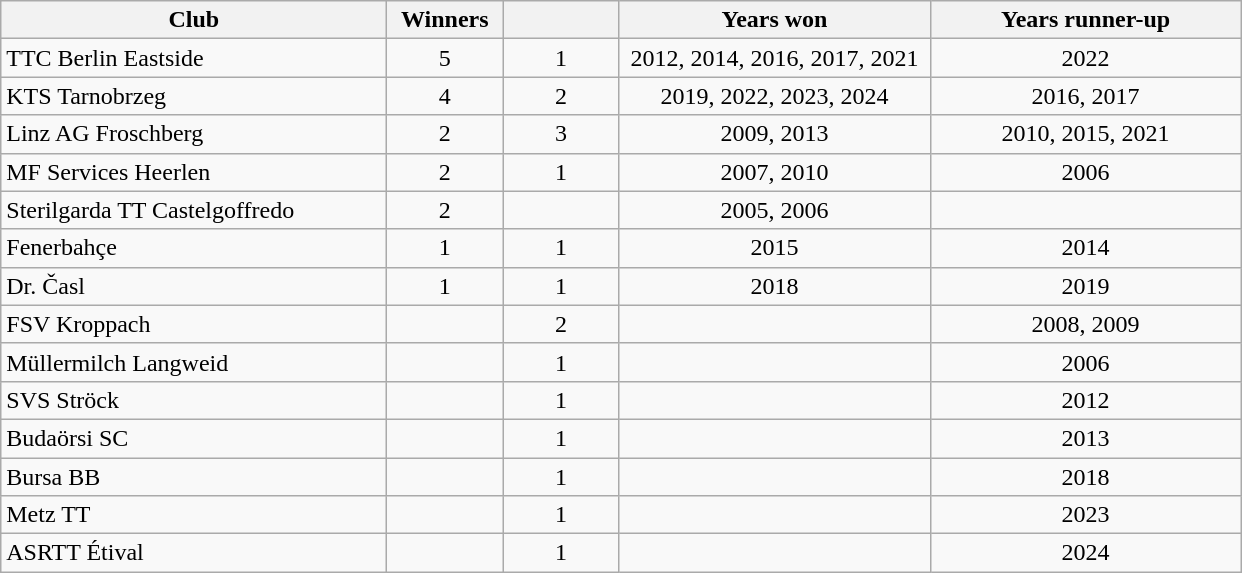<table class="wikitable sortable" style="text-align: center;">
<tr>
<th width=250>Club</th>
<th width=70>Winners</th>
<th width=70></th>
<th width=200>Years won</th>
<th width=200>Years runner-up</th>
</tr>
<tr>
<td align=left> TTC Berlin Eastside</td>
<td>5</td>
<td>1</td>
<td>2012, 2014, 2016, 2017, 2021</td>
<td>2022</td>
</tr>
<tr>
<td align=left> KTS Tarnobrzeg</td>
<td>4</td>
<td>2</td>
<td>2019, 2022, 2023, 2024</td>
<td>2016, 2017</td>
</tr>
<tr>
<td align=left> Linz AG Froschberg</td>
<td>2</td>
<td>3</td>
<td>2009, 2013</td>
<td>2010, 2015, 2021</td>
</tr>
<tr>
<td align=left> MF Services Heerlen</td>
<td>2</td>
<td>1</td>
<td>2007, 2010</td>
<td>2006</td>
</tr>
<tr>
<td align=left> Sterilgarda TT Castelgoffredo</td>
<td>2</td>
<td></td>
<td>2005, 2006</td>
<td></td>
</tr>
<tr>
<td align=left> Fenerbahçe</td>
<td>1</td>
<td>1</td>
<td>2015</td>
<td>2014</td>
</tr>
<tr>
<td align=left> Dr. Časl</td>
<td>1</td>
<td>1</td>
<td>2018</td>
<td>2019</td>
</tr>
<tr>
<td align=left> FSV Kroppach</td>
<td></td>
<td>2</td>
<td></td>
<td>2008, 2009</td>
</tr>
<tr>
<td align=left> Müllermilch Langweid</td>
<td></td>
<td>1</td>
<td></td>
<td>2006</td>
</tr>
<tr>
<td align=left> SVS Ströck</td>
<td></td>
<td>1</td>
<td></td>
<td>2012</td>
</tr>
<tr>
<td align=left> Budaörsi SC</td>
<td></td>
<td>1</td>
<td></td>
<td>2013</td>
</tr>
<tr>
<td align=left> Bursa BB</td>
<td></td>
<td>1</td>
<td></td>
<td>2018</td>
</tr>
<tr>
<td align=left> Metz TT</td>
<td></td>
<td>1</td>
<td></td>
<td>2023</td>
</tr>
<tr>
<td align=left> ASRTT Étival</td>
<td></td>
<td>1</td>
<td></td>
<td>2024</td>
</tr>
</table>
